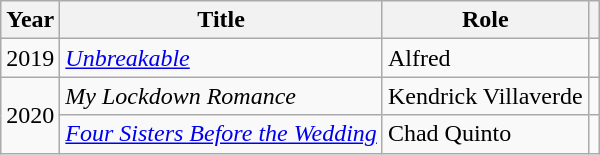<table class="wikitable sortable" >
<tr>
<th>Year</th>
<th>Title</th>
<th>Role</th>
<th></th>
</tr>
<tr>
<td>2019</td>
<td><em><a href='#'>Unbreakable</a></em></td>
<td>Alfred</td>
<td></td>
</tr>
<tr>
<td rowspan="2">2020</td>
<td><em>My Lockdown Romance</em></td>
<td>Kendrick Villaverde</td>
<td></td>
</tr>
<tr>
<td><em><a href='#'>Four Sisters Before the Wedding</a></em></td>
<td>Chad Quinto</td>
<td></td>
</tr>
</table>
